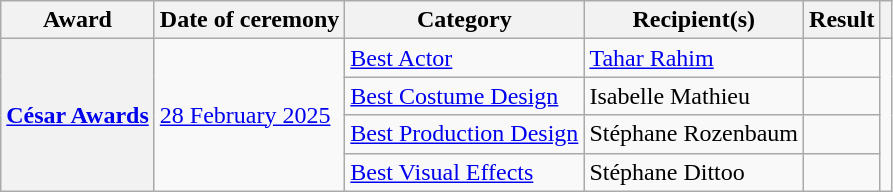<table class="wikitable sortable plainrowheaders">
<tr>
<th scope="col">Award</th>
<th scope="col">Date of ceremony</th>
<th scope="col">Category</th>
<th scope="col">Recipient(s)</th>
<th scope="col">Result</th>
<th scope="col" class="unsortable"></th>
</tr>
<tr>
<th rowspan="4" scope="row"><a href='#'>César Awards</a></th>
<td rowspan="4"><a href='#'>28 February 2025</a></td>
<td><a href='#'>Best Actor</a></td>
<td><a href='#'>Tahar Rahim</a></td>
<td></td>
<td rowspan="4" align="center"></td>
</tr>
<tr>
<td><a href='#'>Best Costume Design</a></td>
<td>Isabelle Mathieu</td>
<td></td>
</tr>
<tr>
<td><a href='#'>Best Production Design</a></td>
<td>Stéphane Rozenbaum</td>
<td></td>
</tr>
<tr>
<td><a href='#'>Best Visual Effects</a></td>
<td>Stéphane Dittoo</td>
<td></td>
</tr>
</table>
